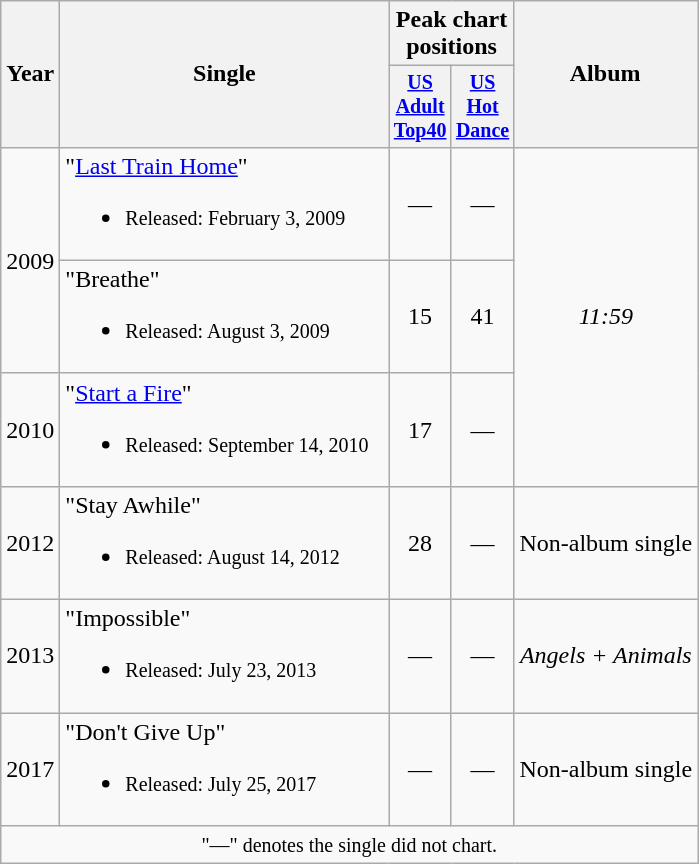<table class="wikitable">
<tr>
<th rowspan="2">Year</th>
<th rowspan="2">Single</th>
<th colspan="2">Peak chart positions</th>
<th rowspan="2">   Album   </th>
</tr>
<tr style="font-size:smaller;">
<th width="35"><a href='#'>US<br>Adult Top40</a><br></th>
<th width="35"><a href='#'>US<br> Hot Dance</a><br></th>
</tr>
<tr>
<td rowspan="2">2009</td>
<td>"<a href='#'>Last Train Home</a>"<br><ul><li><small>Released: February 3, 2009</small></li></ul></td>
<td align="center">—</td>
<td align="center">—</td>
<td align="center" rowspan=3><em>11:59</em></td>
</tr>
<tr>
<td>"Breathe"<br><ul><li><small>Released: August 3, 2009</small></li></ul></td>
<td align="center">15</td>
<td align="center">41</td>
</tr>
<tr>
<td>2010</td>
<td>"<a href='#'>Start a Fire</a>"<br><ul><li><small>Released: September 14, 2010   </small></li></ul></td>
<td align="center">17</td>
<td align="center">—</td>
</tr>
<tr>
<td>2012</td>
<td>"Stay Awhile"<br><ul><li><small>Released: August 14, 2012 </small></li></ul></td>
<td align="center">28</td>
<td align="center">—</td>
<td align="center">Non-album single</td>
</tr>
<tr>
<td>2013</td>
<td>"Impossible"<br><ul><li><small>Released: July 23, 2013</small></li></ul></td>
<td align="center">—</td>
<td align="center">—</td>
<td align="center"><em>Angels + Animals</em></td>
</tr>
<tr>
<td>2017</td>
<td>"Don't Give Up"<br><ul><li><small>Released: July 25, 2017</small></li></ul></td>
<td align="center">—</td>
<td align="center">—</td>
<td align="center">Non-album single</td>
</tr>
<tr>
<td align="center" colspan="8"><small>"—" denotes the single did not chart.</small></td>
</tr>
</table>
